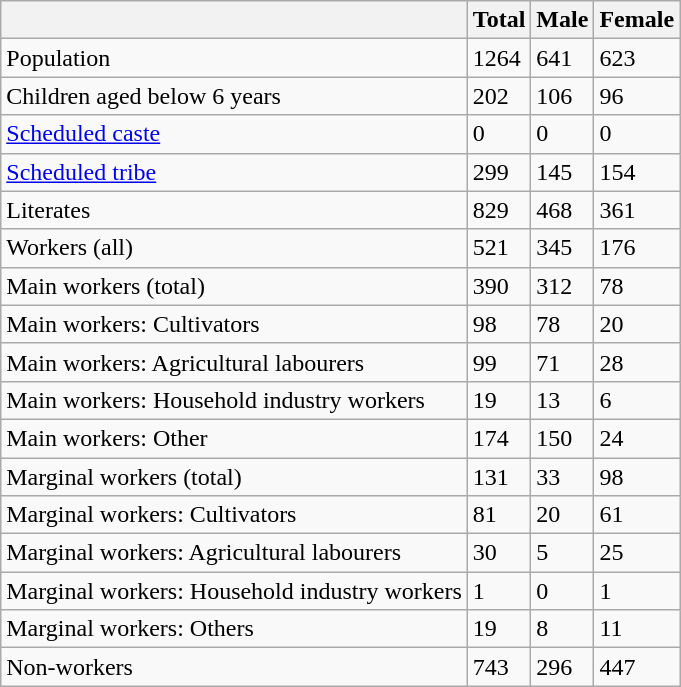<table class="wikitable sortable">
<tr>
<th></th>
<th>Total</th>
<th>Male</th>
<th>Female</th>
</tr>
<tr>
<td>Population</td>
<td>1264</td>
<td>641</td>
<td>623</td>
</tr>
<tr>
<td>Children aged below 6 years</td>
<td>202</td>
<td>106</td>
<td>96</td>
</tr>
<tr>
<td><a href='#'>Scheduled caste</a></td>
<td>0</td>
<td>0</td>
<td>0</td>
</tr>
<tr>
<td><a href='#'>Scheduled tribe</a></td>
<td>299</td>
<td>145</td>
<td>154</td>
</tr>
<tr>
<td>Literates</td>
<td>829</td>
<td>468</td>
<td>361</td>
</tr>
<tr>
<td>Workers (all)</td>
<td>521</td>
<td>345</td>
<td>176</td>
</tr>
<tr>
<td>Main workers (total)</td>
<td>390</td>
<td>312</td>
<td>78</td>
</tr>
<tr>
<td>Main workers: Cultivators</td>
<td>98</td>
<td>78</td>
<td>20</td>
</tr>
<tr>
<td>Main workers: Agricultural labourers</td>
<td>99</td>
<td>71</td>
<td>28</td>
</tr>
<tr>
<td>Main workers: Household industry workers</td>
<td>19</td>
<td>13</td>
<td>6</td>
</tr>
<tr>
<td>Main workers: Other</td>
<td>174</td>
<td>150</td>
<td>24</td>
</tr>
<tr>
<td>Marginal workers (total)</td>
<td>131</td>
<td>33</td>
<td>98</td>
</tr>
<tr>
<td>Marginal workers: Cultivators</td>
<td>81</td>
<td>20</td>
<td>61</td>
</tr>
<tr>
<td>Marginal workers: Agricultural labourers</td>
<td>30</td>
<td>5</td>
<td>25</td>
</tr>
<tr>
<td>Marginal workers: Household industry workers</td>
<td>1</td>
<td>0</td>
<td>1</td>
</tr>
<tr>
<td>Marginal workers: Others</td>
<td>19</td>
<td>8</td>
<td>11</td>
</tr>
<tr>
<td>Non-workers</td>
<td>743</td>
<td>296</td>
<td>447</td>
</tr>
</table>
